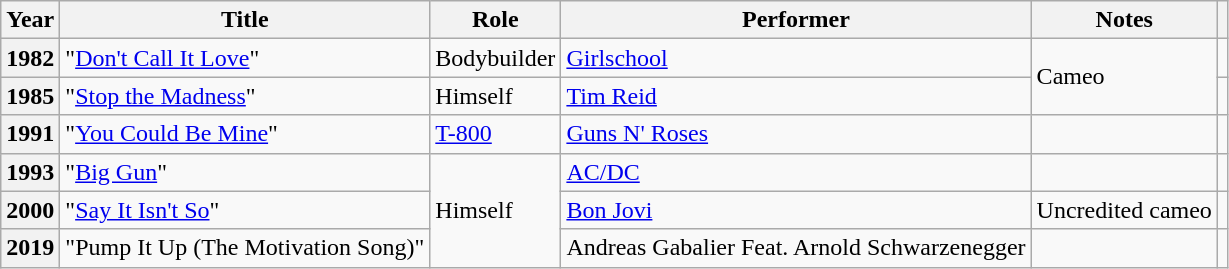<table class="wikitable plainrowheaders sortable" style="margin-right: 0;">
<tr>
<th scope="col">Year</th>
<th scope="col">Title</th>
<th scope="col">Role</th>
<th scope="col">Performer</th>
<th scope="col" class="unsortable">Notes</th>
<th scope="col" class="unsortable"></th>
</tr>
<tr>
<th scope=row>1982</th>
<td>"<a href='#'>Don't Call It Love</a>"</td>
<td>Bodybuilder</td>
<td><a href='#'>Girlschool</a></td>
<td rowspan="2">Cameo</td>
<td style="text-align:center;"></td>
</tr>
<tr>
<th scope=row>1985</th>
<td>"<a href='#'>Stop the Madness</a>"</td>
<td>Himself</td>
<td><a href='#'>Tim Reid</a></td>
<td></td>
</tr>
<tr>
<th scope=row>1991</th>
<td>"<a href='#'>You Could Be Mine</a>"</td>
<td><a href='#'>T-800</a></td>
<td><a href='#'>Guns N' Roses</a></td>
<td></td>
<td style="text-align:center;"></td>
</tr>
<tr>
<th scope=row>1993</th>
<td>"<a href='#'>Big Gun</a>"</td>
<td rowspan="3">Himself</td>
<td><a href='#'>AC/DC</a></td>
<td></td>
<td style="text-align:center;"></td>
</tr>
<tr>
<th scope=row>2000</th>
<td>"<a href='#'>Say It Isn't So</a>"</td>
<td><a href='#'>Bon Jovi</a></td>
<td>Uncredited cameo</td>
<td style="text-align:center;"></td>
</tr>
<tr>
<th scope=row>2019</th>
<td>"Pump It Up (The Motivation Song)"</td>
<td>Andreas Gabalier Feat. Arnold Schwarzenegger</td>
<td></td>
<td></td>
</tr>
</table>
